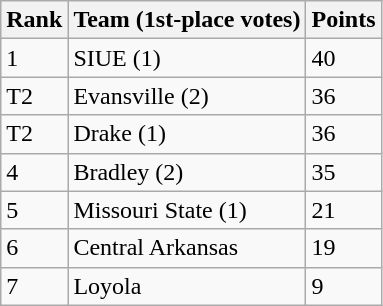<table class="wikitable sortable" style="text-align: left;">
<tr>
<th>Rank</th>
<th>Team (1st-place votes)</th>
<th>Points</th>
</tr>
<tr>
<td>1</td>
<td>SIUE (1)</td>
<td>40</td>
</tr>
<tr>
<td>T2</td>
<td>Evansville (2)</td>
<td>36</td>
</tr>
<tr>
<td>T2</td>
<td>Drake (1)</td>
<td>36</td>
</tr>
<tr>
<td>4</td>
<td>Bradley (2)</td>
<td>35</td>
</tr>
<tr>
<td>5</td>
<td>Missouri State (1)</td>
<td>21</td>
</tr>
<tr>
<td>6</td>
<td>Central Arkansas</td>
<td>19</td>
</tr>
<tr>
<td>7</td>
<td>Loyola</td>
<td>9</td>
</tr>
</table>
